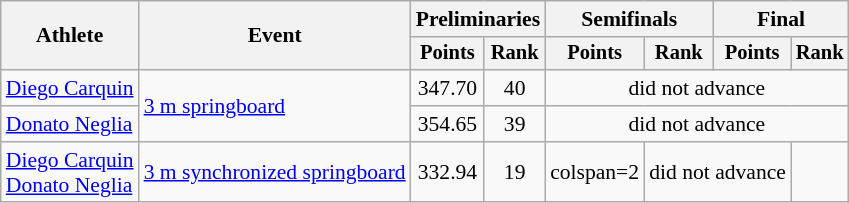<table class=wikitable style="font-size:90%;">
<tr>
<th rowspan="2">Athlete</th>
<th rowspan="2">Event</th>
<th colspan="2">Preliminaries</th>
<th colspan="2">Semifinals</th>
<th colspan="2">Final</th>
</tr>
<tr style="font-size:95%">
<th>Points</th>
<th>Rank</th>
<th>Points</th>
<th>Rank</th>
<th>Points</th>
<th>Rank</th>
</tr>
<tr align=center>
<td align=left><a href='#'>Diego Carquin</a></td>
<td align=left rowspan=2><a href='#'>3 m springboard</a></td>
<td>347.70</td>
<td>40</td>
<td colspan=4>did not advance</td>
</tr>
<tr align=center>
<td align=left><a href='#'>Donato Neglia</a></td>
<td>354.65</td>
<td>39</td>
<td colspan=4>did not advance</td>
</tr>
<tr align=center>
<td align=left><a href='#'>Diego Carquin</a><br><a href='#'>Donato Neglia</a></td>
<td align=left><a href='#'>3 m synchronized springboard</a></td>
<td>332.94</td>
<td>19</td>
<td>colspan=2 </td>
<td colspan=2>did not advance</td>
</tr>
</table>
